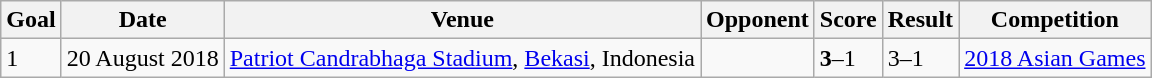<table class="wikitable">
<tr>
<th>Goal</th>
<th>Date</th>
<th>Venue</th>
<th>Opponent</th>
<th>Score</th>
<th>Result</th>
<th>Competition</th>
</tr>
<tr>
<td>1</td>
<td>20 August 2018</td>
<td><a href='#'>Patriot Candrabhaga Stadium</a>, <a href='#'>Bekasi</a>, Indonesia</td>
<td></td>
<td><strong>3</strong>–1</td>
<td>3–1</td>
<td><a href='#'>2018 Asian Games</a></td>
</tr>
</table>
